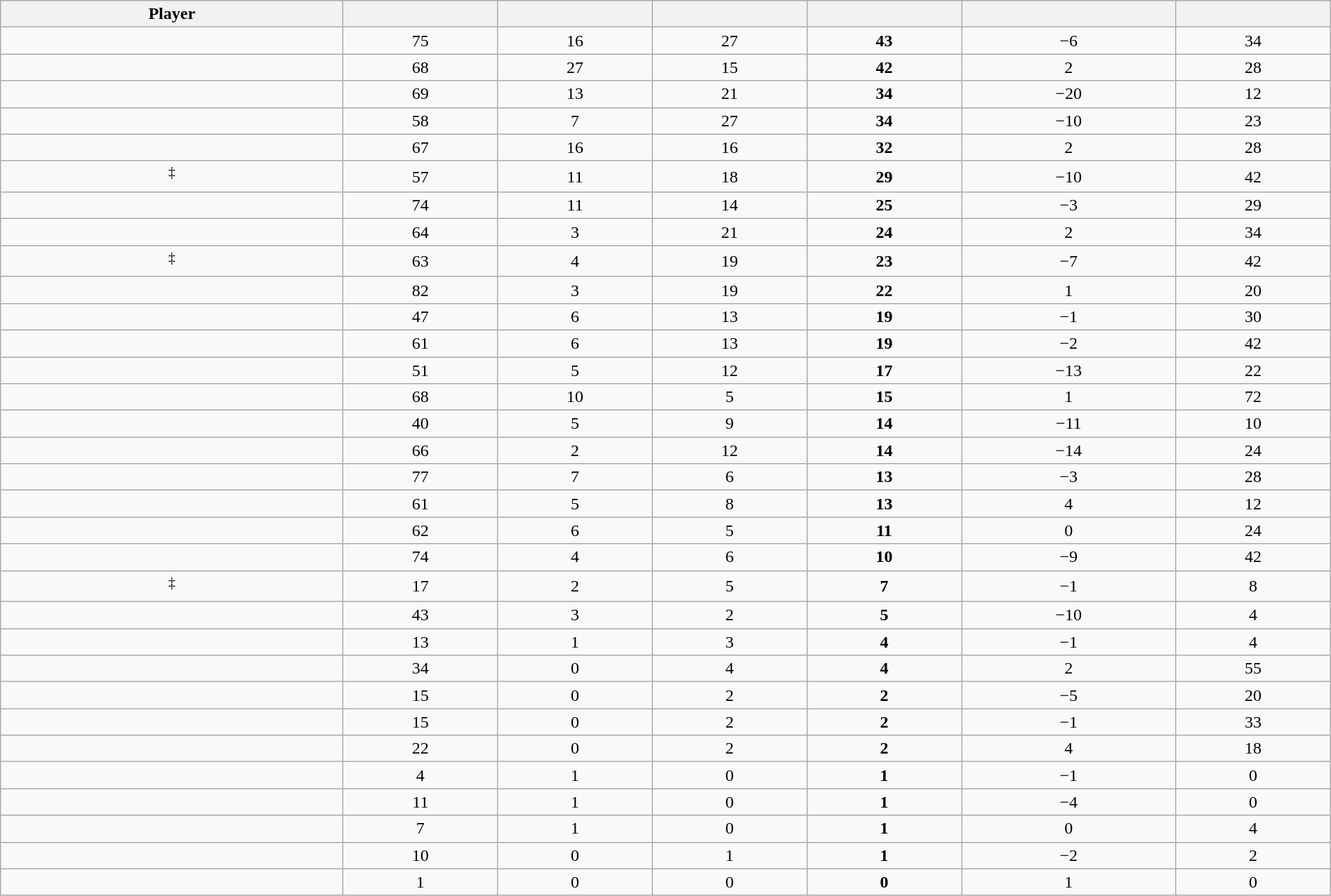<table class="wikitable sortable" style="width:100%; text-align:center;">
<tr>
<th>Player</th>
<th></th>
<th></th>
<th></th>
<th></th>
<th data-sort-type="number"></th>
<th></th>
</tr>
<tr>
<td></td>
<td>75</td>
<td>16</td>
<td>27</td>
<td><strong>43</strong></td>
<td>−6</td>
<td>34</td>
</tr>
<tr>
<td></td>
<td>68</td>
<td>27</td>
<td>15</td>
<td><strong>42</strong></td>
<td>2</td>
<td>28</td>
</tr>
<tr>
<td></td>
<td>69</td>
<td>13</td>
<td>21</td>
<td><strong>34</strong></td>
<td>−20</td>
<td>12</td>
</tr>
<tr>
<td></td>
<td>58</td>
<td>7</td>
<td>27</td>
<td><strong>34</strong></td>
<td>−10</td>
<td>23</td>
</tr>
<tr>
<td></td>
<td>67</td>
<td>16</td>
<td>16</td>
<td><strong>32</strong></td>
<td>2</td>
<td>28</td>
</tr>
<tr>
<td><sup>‡</sup></td>
<td>57</td>
<td>11</td>
<td>18</td>
<td><strong>29</strong></td>
<td>−10</td>
<td>42</td>
</tr>
<tr>
<td></td>
<td>74</td>
<td>11</td>
<td>14</td>
<td><strong>25</strong></td>
<td>−3</td>
<td>29</td>
</tr>
<tr>
<td></td>
<td>64</td>
<td>3</td>
<td>21</td>
<td><strong>24</strong></td>
<td>2</td>
<td>34</td>
</tr>
<tr>
<td><sup>‡</sup></td>
<td>63</td>
<td>4</td>
<td>19</td>
<td><strong>23</strong></td>
<td>−7</td>
<td>42</td>
</tr>
<tr>
<td></td>
<td>82</td>
<td>3</td>
<td>19</td>
<td><strong>22</strong></td>
<td>1</td>
<td>20</td>
</tr>
<tr>
<td></td>
<td>47</td>
<td>6</td>
<td>13</td>
<td><strong>19</strong></td>
<td>−1</td>
<td>30</td>
</tr>
<tr>
<td></td>
<td>61</td>
<td>6</td>
<td>13</td>
<td><strong>19</strong></td>
<td>−2</td>
<td>42</td>
</tr>
<tr>
<td></td>
<td>51</td>
<td>5</td>
<td>12</td>
<td><strong>17</strong></td>
<td>−13</td>
<td>22</td>
</tr>
<tr>
<td></td>
<td>68</td>
<td>10</td>
<td>5</td>
<td><strong>15</strong></td>
<td>1</td>
<td>72</td>
</tr>
<tr>
<td></td>
<td>40</td>
<td>5</td>
<td>9</td>
<td><strong>14</strong></td>
<td>−11</td>
<td>10</td>
</tr>
<tr>
<td></td>
<td>66</td>
<td>2</td>
<td>12</td>
<td><strong>14</strong></td>
<td>−14</td>
<td>24</td>
</tr>
<tr>
<td></td>
<td>77</td>
<td>7</td>
<td>6</td>
<td><strong>13</strong></td>
<td>−3</td>
<td>28</td>
</tr>
<tr>
<td></td>
<td>61</td>
<td>5</td>
<td>8</td>
<td><strong>13</strong></td>
<td>4</td>
<td>12</td>
</tr>
<tr>
<td></td>
<td>62</td>
<td>6</td>
<td>5</td>
<td><strong>11</strong></td>
<td>0</td>
<td>24</td>
</tr>
<tr>
<td></td>
<td>74</td>
<td>4</td>
<td>6</td>
<td><strong>10</strong></td>
<td>−9</td>
<td>42</td>
</tr>
<tr>
<td><sup>‡</sup></td>
<td>17</td>
<td>2</td>
<td>5</td>
<td><strong>7</strong></td>
<td>−1</td>
<td>8</td>
</tr>
<tr>
<td></td>
<td>43</td>
<td>3</td>
<td>2</td>
<td><strong>5</strong></td>
<td>−10</td>
<td>4</td>
</tr>
<tr>
<td></td>
<td>13</td>
<td>1</td>
<td>3</td>
<td><strong>4</strong></td>
<td>−1</td>
<td>4</td>
</tr>
<tr>
<td></td>
<td>34</td>
<td>0</td>
<td>4</td>
<td><strong>4</strong></td>
<td>2</td>
<td>55</td>
</tr>
<tr>
<td></td>
<td>15</td>
<td>0</td>
<td>2</td>
<td><strong>2</strong></td>
<td>−5</td>
<td>20</td>
</tr>
<tr>
<td></td>
<td>15</td>
<td>0</td>
<td>2</td>
<td><strong>2</strong></td>
<td>−1</td>
<td>33</td>
</tr>
<tr>
<td></td>
<td>22</td>
<td>0</td>
<td>2</td>
<td><strong>2</strong></td>
<td>4</td>
<td>18</td>
</tr>
<tr>
<td></td>
<td>4</td>
<td>1</td>
<td>0</td>
<td><strong>1</strong></td>
<td>−1</td>
<td>0</td>
</tr>
<tr>
<td></td>
<td>11</td>
<td>1</td>
<td>0</td>
<td><strong>1</strong></td>
<td>−4</td>
<td>0</td>
</tr>
<tr>
<td></td>
<td>7</td>
<td>1</td>
<td>0</td>
<td><strong>1</strong></td>
<td>0</td>
<td>4</td>
</tr>
<tr>
<td></td>
<td>10</td>
<td>0</td>
<td>1</td>
<td><strong>1</strong></td>
<td>−2</td>
<td>2</td>
</tr>
<tr>
<td></td>
<td>1</td>
<td>0</td>
<td>0</td>
<td><strong>0</strong></td>
<td>1</td>
<td>0</td>
</tr>
</table>
